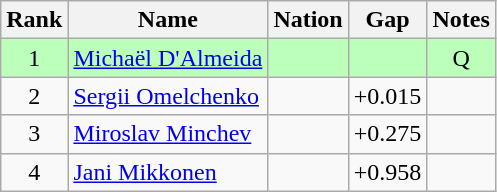<table class="wikitable sortable" style="text-align:center">
<tr>
<th>Rank</th>
<th>Name</th>
<th>Nation</th>
<th>Gap</th>
<th>Notes</th>
</tr>
<tr bgcolor=bbffbb>
<td>1</td>
<td align=left><a href='#'>Michaël D'Almeida</a></td>
<td align=left></td>
<td></td>
<td>Q</td>
</tr>
<tr>
<td>2</td>
<td align=left><a href='#'>Sergii Omelchenko</a></td>
<td align=left></td>
<td>+0.015</td>
<td></td>
</tr>
<tr>
<td>3</td>
<td align=left><a href='#'>Miroslav Minchev</a></td>
<td align=left></td>
<td>+0.275</td>
<td></td>
</tr>
<tr>
<td>4</td>
<td align=left><a href='#'>Jani Mikkonen</a></td>
<td align=left></td>
<td>+0.958</td>
<td></td>
</tr>
</table>
